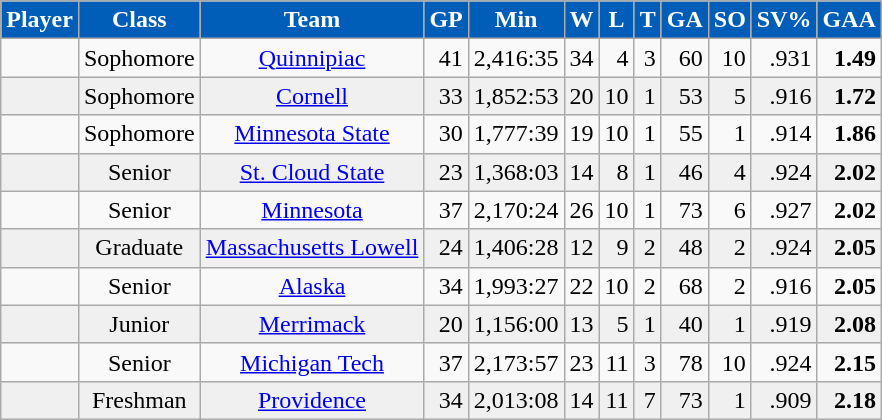<table class="wikitable sortable">
<tr>
<th style="color:white; background-color:#005EB8; style="width: 11em;">Player</th>
<th style="color:white; background-color:#005EB8; style="width: 7em;">Class</th>
<th style="color:white; background-color:#005EB8; style="width: 11em;">Team</th>
<th style="color:white; background-color:#005EB8; style="width: 4em;">GP</th>
<th style="color:white; background-color:#005EB8; style="width: 5em;">Min</th>
<th style="color:white; background-color:#005EB8; style="width: 4em;">W</th>
<th style="color:white; background-color:#005EB8; style="width: 4em;">L</th>
<th style="color:white; background-color:#005EB8; style="width: 4em;">T</th>
<th style="color:white; background-color:#005EB8; style="width: 4em;">GA</th>
<th style="color:white; background-color:#005EB8; style="width: 4em;">SO</th>
<th style="color:white; background-color:#005EB8; style="width: 4em;">SV%</th>
<th style="color:white; background-color:#005EB8; style="width: 4em;">GAA</th>
</tr>
<tr align=right>
<td align=left></td>
<td align=center>Sophomore</td>
<td align=center><a href='#'>Quinnipiac</a></td>
<td>41</td>
<td>2,416:35</td>
<td>34</td>
<td>4</td>
<td>3</td>
<td>60</td>
<td>10</td>
<td>.931</td>
<td><strong>1.49</strong></td>
</tr>
<tr align=right bgcolor=f0f0f0>
<td align=left></td>
<td align=center>Sophomore</td>
<td align=center><a href='#'>Cornell</a></td>
<td>33</td>
<td>1,852:53</td>
<td>20</td>
<td>10</td>
<td>1</td>
<td>53</td>
<td>5</td>
<td>.916</td>
<td><strong>1.72</strong></td>
</tr>
<tr align=right>
<td align=left></td>
<td align=center>Sophomore</td>
<td align=center><a href='#'>Minnesota State</a></td>
<td>30</td>
<td>1,777:39</td>
<td>19</td>
<td>10</td>
<td>1</td>
<td>55</td>
<td>1</td>
<td>.914</td>
<td><strong>1.86</strong></td>
</tr>
<tr align=right bgcolor=f0f0f0>
<td align=left></td>
<td align=center>Senior</td>
<td align=center><a href='#'>St. Cloud State</a></td>
<td>23</td>
<td>1,368:03</td>
<td>14</td>
<td>8</td>
<td>1</td>
<td>46</td>
<td>4</td>
<td>.924</td>
<td><strong>2.02</strong></td>
</tr>
<tr align=right>
<td align=left></td>
<td align=center>Senior</td>
<td align=center><a href='#'>Minnesota</a></td>
<td>37</td>
<td>2,170:24</td>
<td>26</td>
<td>10</td>
<td>1</td>
<td>73</td>
<td>6</td>
<td>.927</td>
<td><strong>2.02</strong></td>
</tr>
<tr align=right bgcolor=f0f0f0>
<td align=left></td>
<td align=center>Graduate</td>
<td align=center><a href='#'>Massachusetts Lowell</a></td>
<td>24</td>
<td>1,406:28</td>
<td>12</td>
<td>9</td>
<td>2</td>
<td>48</td>
<td>2</td>
<td>.924</td>
<td><strong>2.05</strong></td>
</tr>
<tr align=right>
<td align=left></td>
<td align=center>Senior</td>
<td align=center><a href='#'>Alaska</a></td>
<td>34</td>
<td>1,993:27</td>
<td>22</td>
<td>10</td>
<td>2</td>
<td>68</td>
<td>2</td>
<td>.916</td>
<td><strong>2.05</strong></td>
</tr>
<tr align=right bgcolor=f0f0f0>
<td align=left></td>
<td align=center>Junior</td>
<td align=center><a href='#'>Merrimack</a></td>
<td>20</td>
<td>1,156:00</td>
<td>13</td>
<td>5</td>
<td>1</td>
<td>40</td>
<td>1</td>
<td>.919</td>
<td><strong>2.08</strong></td>
</tr>
<tr align=right>
<td align=left></td>
<td align=center>Senior</td>
<td align=center><a href='#'>Michigan Tech</a></td>
<td>37</td>
<td>2,173:57</td>
<td>23</td>
<td>11</td>
<td>3</td>
<td>78</td>
<td>10</td>
<td>.924</td>
<td><strong>2.15</strong></td>
</tr>
<tr align=right bgcolor=f0f0f0>
<td align=left></td>
<td align=center>Freshman</td>
<td align=center><a href='#'>Providence</a></td>
<td>34</td>
<td>2,013:08</td>
<td>14</td>
<td>11</td>
<td>7</td>
<td>73</td>
<td>1</td>
<td>.909</td>
<td><strong>2.18</strong></td>
</tr>
</table>
